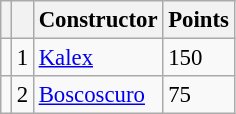<table class="wikitable" style="font-size: 95%;">
<tr>
<th></th>
<th></th>
<th>Constructor</th>
<th>Points</th>
</tr>
<tr>
<td></td>
<td align=center>1</td>
<td> <a href='#'>Kalex</a></td>
<td align=left>150</td>
</tr>
<tr>
<td></td>
<td align=center>2</td>
<td> <a href='#'>Boscoscuro</a></td>
<td align=left>75</td>
</tr>
</table>
